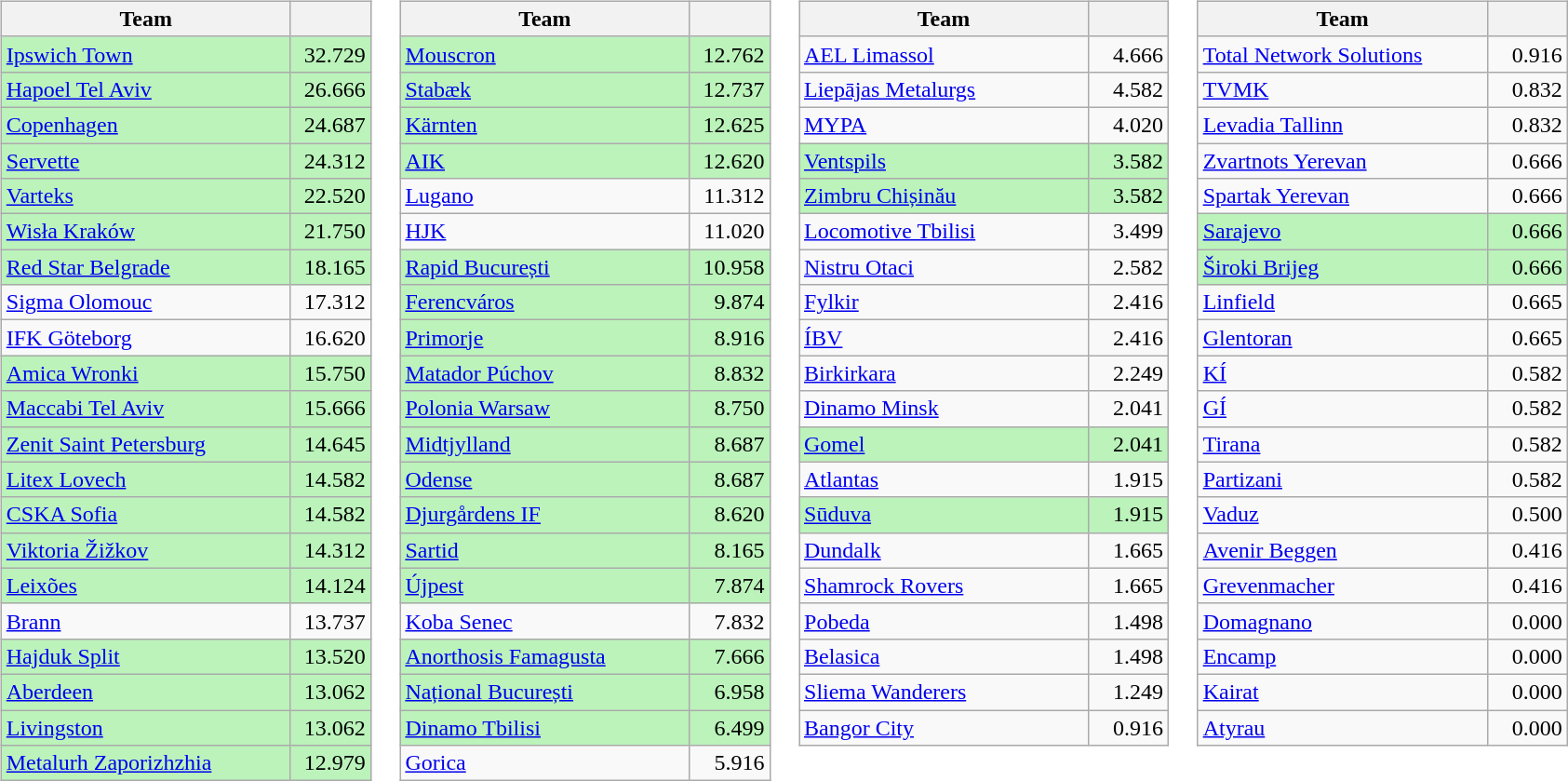<table>
<tr valign=top>
<td><br><table class="wikitable">
<tr>
<th width=200>Team</th>
<th width=50></th>
</tr>
<tr bgcolor=#BBF3BB>
<td> <a href='#'>Ipswich Town</a></td>
<td align=right>32.729</td>
</tr>
<tr bgcolor=#BBF3BB>
<td> <a href='#'>Hapoel Tel Aviv</a></td>
<td align=right>26.666</td>
</tr>
<tr bgcolor=#BBF3BB>
<td> <a href='#'>Copenhagen</a></td>
<td align=right>24.687</td>
</tr>
<tr bgcolor=#BBF3BB>
<td> <a href='#'>Servette</a></td>
<td align=right>24.312</td>
</tr>
<tr bgcolor=#BBF3BB>
<td> <a href='#'>Varteks</a></td>
<td align=right>22.520</td>
</tr>
<tr bgcolor=#BBF3BB>
<td> <a href='#'>Wisła Kraków</a></td>
<td align=right>21.750</td>
</tr>
<tr bgcolor=#BBF3BB>
<td> <a href='#'>Red Star Belgrade</a></td>
<td align=right>18.165</td>
</tr>
<tr>
<td> <a href='#'>Sigma Olomouc</a></td>
<td align=right>17.312</td>
</tr>
<tr>
<td> <a href='#'>IFK Göteborg</a></td>
<td align=right>16.620</td>
</tr>
<tr bgcolor=#BBF3BB>
<td> <a href='#'>Amica Wronki</a></td>
<td align=right>15.750</td>
</tr>
<tr bgcolor=#BBF3BB>
<td> <a href='#'>Maccabi Tel Aviv</a></td>
<td align=right>15.666</td>
</tr>
<tr bgcolor=#BBF3BB>
<td> <a href='#'>Zenit Saint Petersburg</a></td>
<td align=right>14.645</td>
</tr>
<tr bgcolor=#BBF3BB>
<td> <a href='#'>Litex Lovech</a></td>
<td align=right>14.582</td>
</tr>
<tr bgcolor=#BBF3BB>
<td> <a href='#'>CSKA Sofia</a></td>
<td align=right>14.582</td>
</tr>
<tr bgcolor=#BBF3BB>
<td> <a href='#'>Viktoria Žižkov</a></td>
<td align=right>14.312</td>
</tr>
<tr bgcolor=#BBF3BB>
<td> <a href='#'>Leixões</a></td>
<td align=right>14.124</td>
</tr>
<tr>
<td> <a href='#'>Brann</a></td>
<td align=right>13.737</td>
</tr>
<tr bgcolor=#BBF3BB>
<td> <a href='#'>Hajduk Split</a></td>
<td align=right>13.520</td>
</tr>
<tr bgcolor=#BBF3BB>
<td> <a href='#'>Aberdeen</a></td>
<td align=right>13.062</td>
</tr>
<tr bgcolor=#BBF3BB>
<td> <a href='#'>Livingston</a></td>
<td align=right>13.062</td>
</tr>
<tr bgcolor=#BBF3BB>
<td> <a href='#'>Metalurh Zaporizhzhia</a></td>
<td align=right>12.979</td>
</tr>
</table>
</td>
<td><br><table class="wikitable">
<tr>
<th width=200>Team</th>
<th width=50></th>
</tr>
<tr bgcolor=#BBF3BB>
<td> <a href='#'>Mouscron</a></td>
<td align=right>12.762</td>
</tr>
<tr bgcolor=#BBF3BB>
<td> <a href='#'>Stabæk</a></td>
<td align=right>12.737</td>
</tr>
<tr bgcolor=#BBF3BB>
<td> <a href='#'>Kärnten</a></td>
<td align=right>12.625</td>
</tr>
<tr bgcolor=#BBF3BB>
<td> <a href='#'>AIK</a></td>
<td align=right>12.620</td>
</tr>
<tr>
<td> <a href='#'>Lugano</a></td>
<td align=right>11.312</td>
</tr>
<tr>
<td> <a href='#'>HJK</a></td>
<td align=right>11.020</td>
</tr>
<tr bgcolor=#BBF3BB>
<td> <a href='#'>Rapid București</a></td>
<td align=right>10.958</td>
</tr>
<tr bgcolor=#BBF3BB>
<td> <a href='#'>Ferencváros</a></td>
<td align=right>9.874</td>
</tr>
<tr bgcolor=#BBF3BB>
<td> <a href='#'>Primorje</a></td>
<td align=right>8.916</td>
</tr>
<tr bgcolor=#BBF3BB>
<td> <a href='#'>Matador Púchov</a></td>
<td align=right>8.832</td>
</tr>
<tr bgcolor=#BBF3BB>
<td> <a href='#'>Polonia Warsaw</a></td>
<td align=right>8.750</td>
</tr>
<tr bgcolor=#BBF3BB>
<td> <a href='#'>Midtjylland</a></td>
<td align=right>8.687</td>
</tr>
<tr bgcolor=#BBF3BB>
<td> <a href='#'>Odense</a></td>
<td align=right>8.687</td>
</tr>
<tr bgcolor=#BBF3BB>
<td> <a href='#'>Djurgårdens IF</a></td>
<td align=right>8.620</td>
</tr>
<tr bgcolor=#BBF3BB>
<td> <a href='#'>Sartid</a></td>
<td align=right>8.165</td>
</tr>
<tr bgcolor=#BBF3BB>
<td> <a href='#'>Újpest</a></td>
<td align=right>7.874</td>
</tr>
<tr>
<td> <a href='#'>Koba Senec</a></td>
<td align=right>7.832</td>
</tr>
<tr bgcolor=#BBF3BB>
<td> <a href='#'>Anorthosis Famagusta</a></td>
<td align=right>7.666</td>
</tr>
<tr bgcolor=#BBF3BB>
<td> <a href='#'>Național București</a></td>
<td align=right>6.958</td>
</tr>
<tr bgcolor=#BBF3BB>
<td> <a href='#'>Dinamo Tbilisi</a></td>
<td align=right>6.499</td>
</tr>
<tr>
<td> <a href='#'>Gorica</a></td>
<td align=right>5.916</td>
</tr>
</table>
</td>
<td><br><table class="wikitable">
<tr>
<th width=200>Team</th>
<th width=50></th>
</tr>
<tr>
<td> <a href='#'>AEL Limassol</a></td>
<td align=right>4.666</td>
</tr>
<tr>
<td> <a href='#'>Liepājas Metalurgs</a></td>
<td align=right>4.582</td>
</tr>
<tr>
<td> <a href='#'>MYPA</a></td>
<td align=right>4.020</td>
</tr>
<tr bgcolor=#BBF3BB>
<td> <a href='#'>Ventspils</a></td>
<td align=right>3.582</td>
</tr>
<tr bgcolor=#BBF3BB>
<td> <a href='#'>Zimbru Chișinău</a></td>
<td align=right>3.582</td>
</tr>
<tr>
<td> <a href='#'>Locomotive Tbilisi</a></td>
<td align=right>3.499</td>
</tr>
<tr>
<td> <a href='#'>Nistru Otaci</a></td>
<td align=right>2.582</td>
</tr>
<tr>
<td> <a href='#'>Fylkir</a></td>
<td align=right>2.416</td>
</tr>
<tr>
<td> <a href='#'>ÍBV</a></td>
<td align=right>2.416</td>
</tr>
<tr>
<td> <a href='#'>Birkirkara</a></td>
<td align=right>2.249</td>
</tr>
<tr>
<td> <a href='#'>Dinamo Minsk</a></td>
<td align=right>2.041</td>
</tr>
<tr bgcolor=#BBF3BB>
<td> <a href='#'>Gomel</a></td>
<td align=right>2.041</td>
</tr>
<tr>
<td> <a href='#'>Atlantas</a></td>
<td align=right>1.915</td>
</tr>
<tr bgcolor=#BBF3BB>
<td> <a href='#'>Sūduva</a></td>
<td align=right>1.915</td>
</tr>
<tr>
<td> <a href='#'>Dundalk</a></td>
<td align=right>1.665</td>
</tr>
<tr>
<td> <a href='#'>Shamrock Rovers</a></td>
<td align=right>1.665</td>
</tr>
<tr>
<td> <a href='#'>Pobeda</a></td>
<td align=right>1.498</td>
</tr>
<tr>
<td> <a href='#'>Belasica</a></td>
<td align=right>1.498</td>
</tr>
<tr>
<td> <a href='#'>Sliema Wanderers</a></td>
<td align=right>1.249</td>
</tr>
<tr>
<td> <a href='#'>Bangor City</a></td>
<td align=right>0.916</td>
</tr>
</table>
</td>
<td><br><table class="wikitable">
<tr>
<th width=200>Team</th>
<th width=50></th>
</tr>
<tr>
<td> <a href='#'>Total Network Solutions</a></td>
<td align=right>0.916</td>
</tr>
<tr>
<td> <a href='#'>TVMK</a></td>
<td align=right>0.832</td>
</tr>
<tr>
<td> <a href='#'>Levadia Tallinn</a></td>
<td align=right>0.832</td>
</tr>
<tr>
<td> <a href='#'>Zvartnots Yerevan</a></td>
<td align=right>0.666</td>
</tr>
<tr>
<td> <a href='#'>Spartak Yerevan</a></td>
<td align=right>0.666</td>
</tr>
<tr bgcolor=#BBF3BB>
<td> <a href='#'>Sarajevo</a></td>
<td align=right>0.666</td>
</tr>
<tr bgcolor=#BBF3BB>
<td> <a href='#'>Široki Brijeg</a></td>
<td align=right>0.666</td>
</tr>
<tr>
<td> <a href='#'>Linfield</a></td>
<td align=right>0.665</td>
</tr>
<tr>
<td> <a href='#'>Glentoran</a></td>
<td align=right>0.665</td>
</tr>
<tr>
<td> <a href='#'>KÍ</a></td>
<td align=right>0.582</td>
</tr>
<tr>
<td> <a href='#'>GÍ</a></td>
<td align=right>0.582</td>
</tr>
<tr>
<td> <a href='#'>Tirana</a></td>
<td align=right>0.582</td>
</tr>
<tr>
<td> <a href='#'>Partizani</a></td>
<td align=right>0.582</td>
</tr>
<tr>
<td> <a href='#'>Vaduz</a></td>
<td align=right>0.500</td>
</tr>
<tr>
<td> <a href='#'>Avenir Beggen</a></td>
<td align=right>0.416</td>
</tr>
<tr>
<td> <a href='#'>Grevenmacher</a></td>
<td align=right>0.416</td>
</tr>
<tr>
<td> <a href='#'>Domagnano</a></td>
<td align=right>0.000</td>
</tr>
<tr>
<td> <a href='#'>Encamp</a></td>
<td align=right>0.000</td>
</tr>
<tr>
<td> <a href='#'>Kairat</a></td>
<td align=right>0.000</td>
</tr>
<tr>
<td> <a href='#'>Atyrau</a></td>
<td align=right>0.000</td>
</tr>
</table>
</td>
</tr>
</table>
